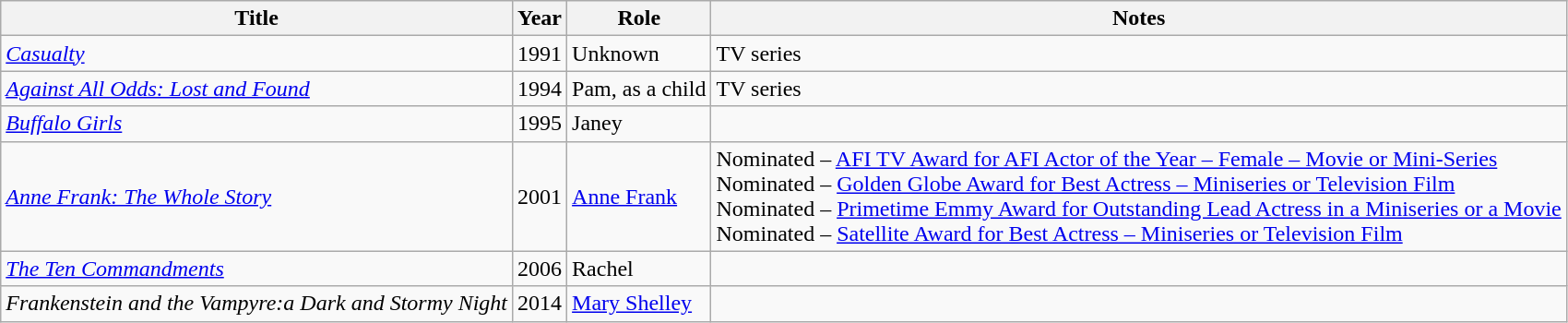<table class=wikitable>
<tr>
<th>Title</th>
<th>Year</th>
<th>Role</th>
<th>Notes</th>
</tr>
<tr>
<td><em><a href='#'>Casualty</a></em></td>
<td>1991</td>
<td>Unknown</td>
<td>TV series</td>
</tr>
<tr>
<td><em><a href='#'>Against All Odds: Lost and Found</a></em></td>
<td>1994</td>
<td>Pam, as a child</td>
<td>TV series</td>
</tr>
<tr>
<td><em><a href='#'>Buffalo Girls</a></em></td>
<td>1995</td>
<td>Janey</td>
<td></td>
</tr>
<tr>
<td><em><a href='#'>Anne Frank: The Whole Story</a></em></td>
<td>2001</td>
<td><a href='#'>Anne Frank</a></td>
<td>Nominated – <a href='#'>AFI TV Award for AFI Actor of the Year – Female – Movie or Mini-Series</a><br>Nominated – <a href='#'>Golden Globe Award for Best Actress – Miniseries or Television Film</a><br>Nominated – <a href='#'>Primetime Emmy Award for Outstanding Lead Actress in a Miniseries or a Movie</a><br>Nominated – <a href='#'>Satellite Award for Best Actress – Miniseries or Television Film</a></td>
</tr>
<tr>
<td><em><a href='#'>The Ten Commandments</a></em></td>
<td>2006</td>
<td>Rachel</td>
<td></td>
</tr>
<tr>
<td><em>Frankenstein and the Vampyre:a Dark and Stormy Night</em></td>
<td>2014</td>
<td><a href='#'>Mary Shelley</a></td>
<td></td>
</tr>
</table>
